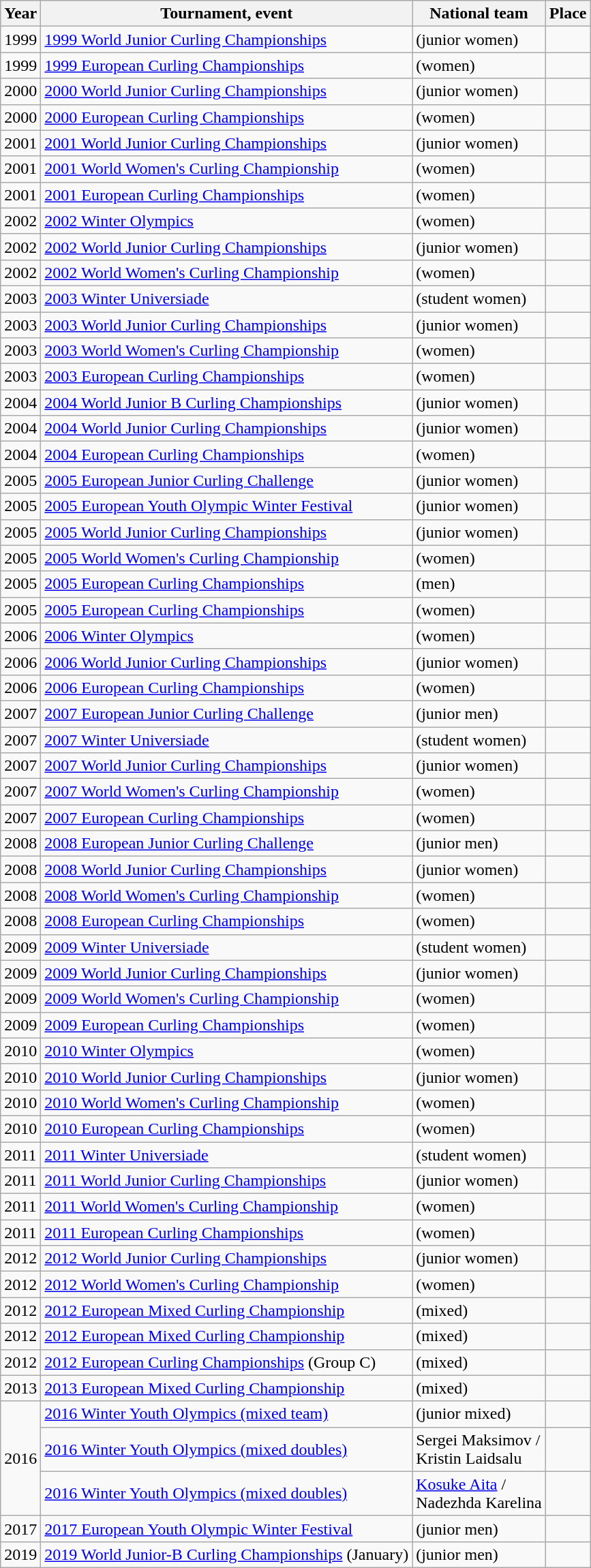<table class="wikitable">
<tr>
<th scope="col">Year</th>
<th scope="col">Tournament, event</th>
<th scope="col">National team</th>
<th scope="col">Place</th>
</tr>
<tr>
<td>1999</td>
<td><a href='#'>1999 World Junior Curling Championships</a></td>
<td> (junior women)</td>
<td></td>
</tr>
<tr>
<td>1999</td>
<td><a href='#'>1999 European Curling Championships</a></td>
<td> (women)</td>
<td></td>
</tr>
<tr>
<td>2000</td>
<td><a href='#'>2000 World Junior Curling Championships</a></td>
<td> (junior women)</td>
<td></td>
</tr>
<tr>
<td>2000</td>
<td><a href='#'>2000 European Curling Championships</a></td>
<td> (women)</td>
<td></td>
</tr>
<tr>
<td>2001</td>
<td><a href='#'>2001 World Junior Curling Championships</a></td>
<td> (junior women)</td>
<td></td>
</tr>
<tr>
<td>2001</td>
<td><a href='#'>2001 World Women's Curling Championship</a></td>
<td> (women)</td>
<td></td>
</tr>
<tr>
<td>2001</td>
<td><a href='#'>2001 European Curling Championships</a></td>
<td> (women)</td>
<td></td>
</tr>
<tr>
<td>2002</td>
<td><a href='#'>2002 Winter Olympics</a></td>
<td> (women)</td>
<td></td>
</tr>
<tr>
<td>2002</td>
<td><a href='#'>2002 World Junior Curling Championships</a></td>
<td> (junior women)</td>
<td></td>
</tr>
<tr>
<td>2002</td>
<td><a href='#'>2002 World Women's Curling Championship</a></td>
<td> (women)</td>
<td></td>
</tr>
<tr>
<td>2003</td>
<td><a href='#'>2003 Winter Universiade</a></td>
<td> (student women)</td>
<td></td>
</tr>
<tr>
<td>2003</td>
<td><a href='#'>2003 World Junior Curling Championships</a></td>
<td> (junior women)</td>
<td></td>
</tr>
<tr>
<td>2003</td>
<td><a href='#'>2003 World Women's Curling Championship</a></td>
<td> (women)</td>
<td></td>
</tr>
<tr>
<td>2003</td>
<td><a href='#'>2003 European Curling Championships</a></td>
<td> (women)</td>
<td></td>
</tr>
<tr>
<td>2004</td>
<td><a href='#'>2004 World Junior B Curling Championships</a></td>
<td> (junior women)</td>
<td></td>
</tr>
<tr>
<td>2004</td>
<td><a href='#'>2004 World Junior Curling Championships</a></td>
<td> (junior women)</td>
<td></td>
</tr>
<tr>
<td>2004</td>
<td><a href='#'>2004 European Curling Championships</a></td>
<td> (women)</td>
<td></td>
</tr>
<tr>
<td>2005</td>
<td><a href='#'>2005 European Junior Curling Challenge</a></td>
<td> (junior women)</td>
<td></td>
</tr>
<tr>
<td>2005</td>
<td><a href='#'>2005 European Youth Olympic Winter Festival</a></td>
<td> (junior women)</td>
<td></td>
</tr>
<tr>
<td>2005</td>
<td><a href='#'>2005 World Junior Curling Championships</a></td>
<td> (junior women)</td>
<td></td>
</tr>
<tr>
<td>2005</td>
<td><a href='#'>2005 World Women's Curling Championship</a></td>
<td> (women)</td>
<td></td>
</tr>
<tr>
<td>2005</td>
<td><a href='#'>2005 European Curling Championships</a></td>
<td> (men)</td>
<td></td>
</tr>
<tr>
<td>2005</td>
<td><a href='#'>2005 European Curling Championships</a></td>
<td> (women)</td>
<td></td>
</tr>
<tr>
<td>2006</td>
<td><a href='#'>2006 Winter Olympics</a></td>
<td> (women)</td>
<td></td>
</tr>
<tr>
<td>2006</td>
<td><a href='#'>2006 World Junior Curling Championships</a></td>
<td> (junior women)</td>
<td></td>
</tr>
<tr>
<td>2006</td>
<td><a href='#'>2006 European Curling Championships</a></td>
<td> (women)</td>
<td></td>
</tr>
<tr>
<td>2007</td>
<td><a href='#'>2007 European Junior Curling Challenge</a></td>
<td> (junior men)</td>
<td></td>
</tr>
<tr>
<td>2007</td>
<td><a href='#'>2007 Winter Universiade</a></td>
<td> (student women)</td>
<td></td>
</tr>
<tr>
<td>2007</td>
<td><a href='#'>2007 World Junior Curling Championships</a></td>
<td> (junior women)</td>
<td></td>
</tr>
<tr>
<td>2007</td>
<td><a href='#'>2007 World Women's Curling Championship</a></td>
<td> (women)</td>
<td></td>
</tr>
<tr>
<td>2007</td>
<td><a href='#'>2007 European Curling Championships</a></td>
<td> (women)</td>
<td></td>
</tr>
<tr>
<td>2008</td>
<td><a href='#'>2008 European Junior Curling Challenge</a></td>
<td> (junior men)</td>
<td></td>
</tr>
<tr>
<td>2008</td>
<td><a href='#'>2008 World Junior Curling Championships</a></td>
<td> (junior women)</td>
<td></td>
</tr>
<tr>
<td>2008</td>
<td><a href='#'>2008 World Women's Curling Championship</a></td>
<td> (women)</td>
<td></td>
</tr>
<tr>
<td>2008</td>
<td><a href='#'>2008 European Curling Championships</a></td>
<td> (women)</td>
<td></td>
</tr>
<tr>
<td>2009</td>
<td><a href='#'>2009 Winter Universiade</a></td>
<td> (student women)</td>
<td></td>
</tr>
<tr>
<td>2009</td>
<td><a href='#'>2009 World Junior Curling Championships</a></td>
<td> (junior women)</td>
<td></td>
</tr>
<tr>
<td>2009</td>
<td><a href='#'>2009 World Women's Curling Championship</a></td>
<td> (women)</td>
<td></td>
</tr>
<tr>
<td>2009</td>
<td><a href='#'>2009 European Curling Championships</a></td>
<td> (women)</td>
<td></td>
</tr>
<tr>
<td>2010</td>
<td><a href='#'>2010 Winter Olympics</a></td>
<td> (women)</td>
<td></td>
</tr>
<tr>
<td>2010</td>
<td><a href='#'>2010 World Junior Curling Championships</a></td>
<td> (junior women)</td>
<td></td>
</tr>
<tr>
<td>2010</td>
<td><a href='#'>2010 World Women's Curling Championship</a></td>
<td> (women)</td>
<td></td>
</tr>
<tr>
<td>2010</td>
<td><a href='#'>2010 European Curling Championships</a></td>
<td> (women)</td>
<td></td>
</tr>
<tr>
<td>2011</td>
<td><a href='#'>2011 Winter Universiade</a></td>
<td> (student women)</td>
<td></td>
</tr>
<tr>
<td>2011</td>
<td><a href='#'>2011 World Junior Curling Championships</a></td>
<td> (junior women)</td>
<td></td>
</tr>
<tr>
<td>2011</td>
<td><a href='#'>2011 World Women's Curling Championship</a></td>
<td> (women)</td>
<td></td>
</tr>
<tr>
<td>2011</td>
<td><a href='#'>2011 European Curling Championships</a></td>
<td> (women)</td>
<td></td>
</tr>
<tr>
<td>2012</td>
<td><a href='#'>2012 World Junior Curling Championships</a></td>
<td> (junior women)</td>
<td></td>
</tr>
<tr>
<td>2012</td>
<td><a href='#'>2012 World Women's Curling Championship</a></td>
<td> (women)</td>
<td></td>
</tr>
<tr>
<td>2012</td>
<td><a href='#'>2012 European Mixed Curling Championship</a></td>
<td> (mixed)</td>
<td></td>
</tr>
<tr>
<td>2012</td>
<td><a href='#'>2012 European Mixed Curling Championship</a></td>
<td> (mixed)</td>
<td></td>
</tr>
<tr>
<td>2012</td>
<td><a href='#'>2012 European Curling Championships</a> (Group C)</td>
<td> (mixed)</td>
<td></td>
</tr>
<tr>
<td>2013</td>
<td><a href='#'>2013 European Mixed Curling Championship</a></td>
<td> (mixed)</td>
<td></td>
</tr>
<tr>
<td rowspan=3>2016</td>
<td><a href='#'>2016 Winter Youth Olympics (mixed team)</a></td>
<td> (junior mixed)</td>
<td></td>
</tr>
<tr>
<td><a href='#'>2016 Winter Youth Olympics (mixed doubles)</a></td>
<td> Sergei Maksimov /<br> Kristin Laidsalu</td>
<td></td>
</tr>
<tr>
<td><a href='#'>2016 Winter Youth Olympics (mixed doubles)</a></td>
<td> <a href='#'>Kosuke Aita</a> /<br> Nadezhda Karelina</td>
<td></td>
</tr>
<tr>
<td>2017</td>
<td><a href='#'>2017 European Youth Olympic Winter Festival</a></td>
<td> (junior men)</td>
<td></td>
</tr>
<tr>
<td>2019</td>
<td><a href='#'>2019 World Junior-B Curling Championships</a> (January)</td>
<td> (junior men)</td>
<td></td>
</tr>
</table>
